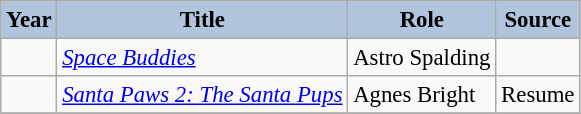<table class="wikitable sortable plainrowheaders" style="width=95%;  font-size: 95%;">
<tr>
<th style="background:#b0c4de;">Year</th>
<th style="background:#b0c4de;">Title</th>
<th style="background:#b0c4de;">Role</th>
<th style="background:#b0c4de;" class="unsortable">Source</th>
</tr>
<tr>
<td></td>
<td><em><a href='#'>Space Buddies</a></em></td>
<td>Astro Spalding</td>
<td></td>
</tr>
<tr>
<td></td>
<td><em><a href='#'>Santa Paws 2: The Santa Pups</a></em></td>
<td>Agnes Bright</td>
<td>Resume</td>
</tr>
<tr>
</tr>
</table>
